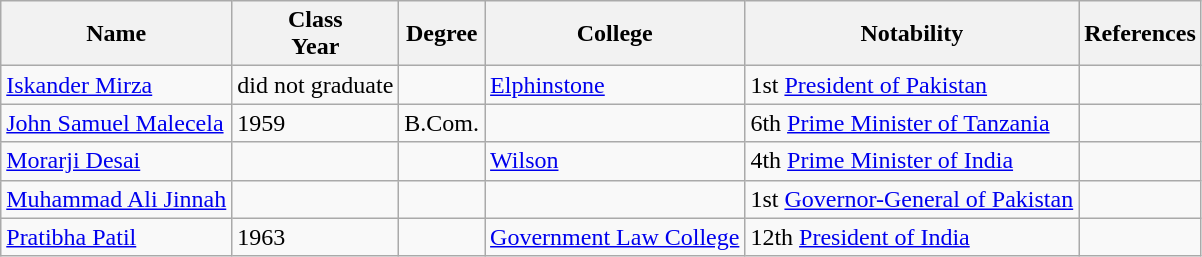<table class="wikitable sortable">
<tr>
<th>Name</th>
<th>Class<br>Year</th>
<th>Degree</th>
<th>College</th>
<th class="unsortable">Notability</th>
<th class="unsortable">References</th>
</tr>
<tr>
<td><a href='#'>Iskander Mirza</a></td>
<td>did not graduate</td>
<td></td>
<td><a href='#'>Elphinstone</a></td>
<td>1st <a href='#'>President of Pakistan</a></td>
<td></td>
</tr>
<tr>
<td><a href='#'>John Samuel Malecela</a></td>
<td>1959</td>
<td>B.Com.</td>
<td></td>
<td>6th <a href='#'>Prime Minister of Tanzania</a></td>
<td></td>
</tr>
<tr>
<td><a href='#'>Morarji Desai</a></td>
<td></td>
<td></td>
<td><a href='#'>Wilson</a></td>
<td>4th <a href='#'>Prime Minister of India</a></td>
<td></td>
</tr>
<tr>
<td><a href='#'>Muhammad Ali Jinnah</a></td>
<td></td>
<td></td>
<td></td>
<td>1st <a href='#'>Governor-General of Pakistan</a></td>
<td></td>
</tr>
<tr>
<td><a href='#'>Pratibha Patil</a></td>
<td>1963</td>
<td></td>
<td><a href='#'>Government Law College</a></td>
<td>12th <a href='#'>President of India</a></td>
<td></td>
</tr>
</table>
